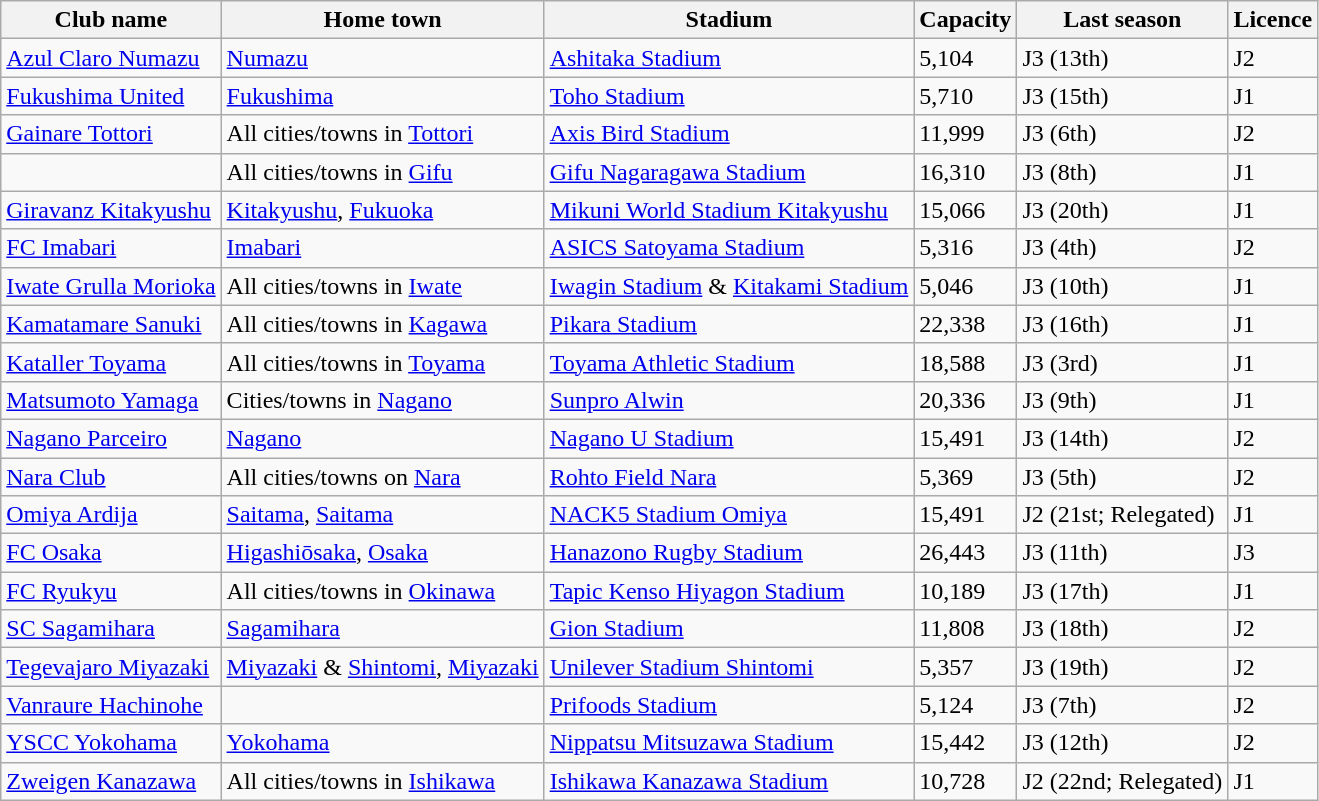<table class="wikitable sortable">
<tr>
<th>Club name</th>
<th>Home town</th>
<th>Stadium</th>
<th>Capacity</th>
<th>Last season</th>
<th>Licence</th>
</tr>
<tr>
<td><a href='#'>Azul Claro Numazu</a></td>
<td><a href='#'>Numazu</a></td>
<td><a href='#'>Ashitaka Stadium</a></td>
<td>5,104</td>
<td>J3 (13th)</td>
<td>J2</td>
</tr>
<tr>
<td><a href='#'>Fukushima United</a></td>
<td><a href='#'>Fukushima</a></td>
<td><a href='#'>Toho Stadium</a></td>
<td>5,710</td>
<td>J3 (15th)</td>
<td>J1</td>
</tr>
<tr>
<td><a href='#'>Gainare Tottori</a></td>
<td>All cities/towns in <a href='#'>Tottori</a></td>
<td><a href='#'>Axis Bird Stadium</a></td>
<td>11,999</td>
<td>J3 (6th)</td>
<td>J2</td>
</tr>
<tr>
<td></td>
<td>All cities/towns in <a href='#'>Gifu</a></td>
<td><a href='#'>Gifu Nagaragawa Stadium</a></td>
<td>16,310</td>
<td>J3 (8th)</td>
<td>J1</td>
</tr>
<tr>
<td><a href='#'>Giravanz Kitakyushu</a></td>
<td><a href='#'>Kitakyushu</a>, <a href='#'>Fukuoka</a></td>
<td><a href='#'>Mikuni World Stadium Kitakyushu</a></td>
<td>15,066</td>
<td>J3 (20th)</td>
<td>J1</td>
</tr>
<tr>
<td><a href='#'>FC Imabari</a></td>
<td><a href='#'>Imabari</a></td>
<td><a href='#'>ASICS Satoyama Stadium</a></td>
<td>5,316</td>
<td>J3 (4th)</td>
<td>J2</td>
</tr>
<tr>
<td><a href='#'>Iwate Grulla Morioka</a></td>
<td>All cities/towns in <a href='#'>Iwate</a></td>
<td><a href='#'>Iwagin Stadium</a> & <a href='#'>Kitakami Stadium</a></td>
<td>5,046</td>
<td>J3 (10th)</td>
<td>J1</td>
</tr>
<tr>
<td><a href='#'>Kamatamare Sanuki</a></td>
<td>All cities/towns in <a href='#'>Kagawa</a></td>
<td><a href='#'>Pikara Stadium</a></td>
<td>22,338</td>
<td>J3 (16th)</td>
<td>J1</td>
</tr>
<tr>
<td><a href='#'>Kataller Toyama</a></td>
<td>All cities/towns in <a href='#'>Toyama</a></td>
<td><a href='#'>Toyama Athletic Stadium</a></td>
<td>18,588</td>
<td>J3 (3rd)</td>
<td>J1</td>
</tr>
<tr>
<td><a href='#'>Matsumoto Yamaga</a></td>
<td>Cities/towns in <a href='#'>Nagano</a></td>
<td><a href='#'>Sunpro Alwin</a></td>
<td>20,336</td>
<td>J3 (9th)</td>
<td>J1</td>
</tr>
<tr>
<td><a href='#'>Nagano Parceiro</a></td>
<td><a href='#'>Nagano</a></td>
<td><a href='#'>Nagano U Stadium</a></td>
<td>15,491</td>
<td>J3 (14th)</td>
<td>J2</td>
</tr>
<tr>
<td><a href='#'>Nara Club</a></td>
<td>All cities/towns on <a href='#'>Nara</a></td>
<td><a href='#'>Rohto Field Nara</a></td>
<td>5,369</td>
<td>J3 (5th)</td>
<td>J2</td>
</tr>
<tr>
<td><a href='#'>Omiya Ardija</a></td>
<td><a href='#'>Saitama</a>, <a href='#'>Saitama</a></td>
<td><a href='#'>NACK5 Stadium Omiya</a></td>
<td>15,491</td>
<td> J2 (21st; Relegated)</td>
<td>J1</td>
</tr>
<tr>
<td><a href='#'>FC Osaka</a></td>
<td><a href='#'>Higashiōsaka</a>, <a href='#'>Osaka</a></td>
<td><a href='#'>Hanazono Rugby Stadium</a></td>
<td>26,443</td>
<td>J3 (11th)</td>
<td>J3</td>
</tr>
<tr>
<td><a href='#'>FC Ryukyu</a></td>
<td>All cities/towns in <a href='#'>Okinawa</a></td>
<td><a href='#'>Tapic Kenso Hiyagon Stadium</a></td>
<td>10,189</td>
<td>J3 (17th)</td>
<td>J1</td>
</tr>
<tr>
<td><a href='#'>SC Sagamihara</a></td>
<td><a href='#'>Sagamihara</a></td>
<td><a href='#'>Gion Stadium</a></td>
<td>11,808</td>
<td>J3 (18th)</td>
<td>J2</td>
</tr>
<tr>
<td><a href='#'>Tegevajaro Miyazaki</a></td>
<td><a href='#'>Miyazaki</a> & <a href='#'>Shintomi</a>, <a href='#'>Miyazaki</a></td>
<td><a href='#'>Unilever Stadium Shintomi</a></td>
<td>5,357</td>
<td>J3 (19th)</td>
<td>J2</td>
</tr>
<tr>
<td><a href='#'>Vanraure Hachinohe</a></td>
<td></td>
<td><a href='#'>Prifoods Stadium</a></td>
<td>5,124</td>
<td>J3 (7th)</td>
<td>J2</td>
</tr>
<tr>
<td><a href='#'>YSCC Yokohama</a></td>
<td><a href='#'>Yokohama</a></td>
<td><a href='#'>Nippatsu Mitsuzawa Stadium</a></td>
<td>15,442</td>
<td>J3 (12th)</td>
<td>J2</td>
</tr>
<tr>
<td><a href='#'>Zweigen Kanazawa</a></td>
<td>All cities/towns in <a href='#'>Ishikawa</a></td>
<td><a href='#'>Ishikawa Kanazawa Stadium</a></td>
<td>10,728</td>
<td> J2 (22nd; Relegated)</td>
<td>J1</td>
</tr>
</table>
